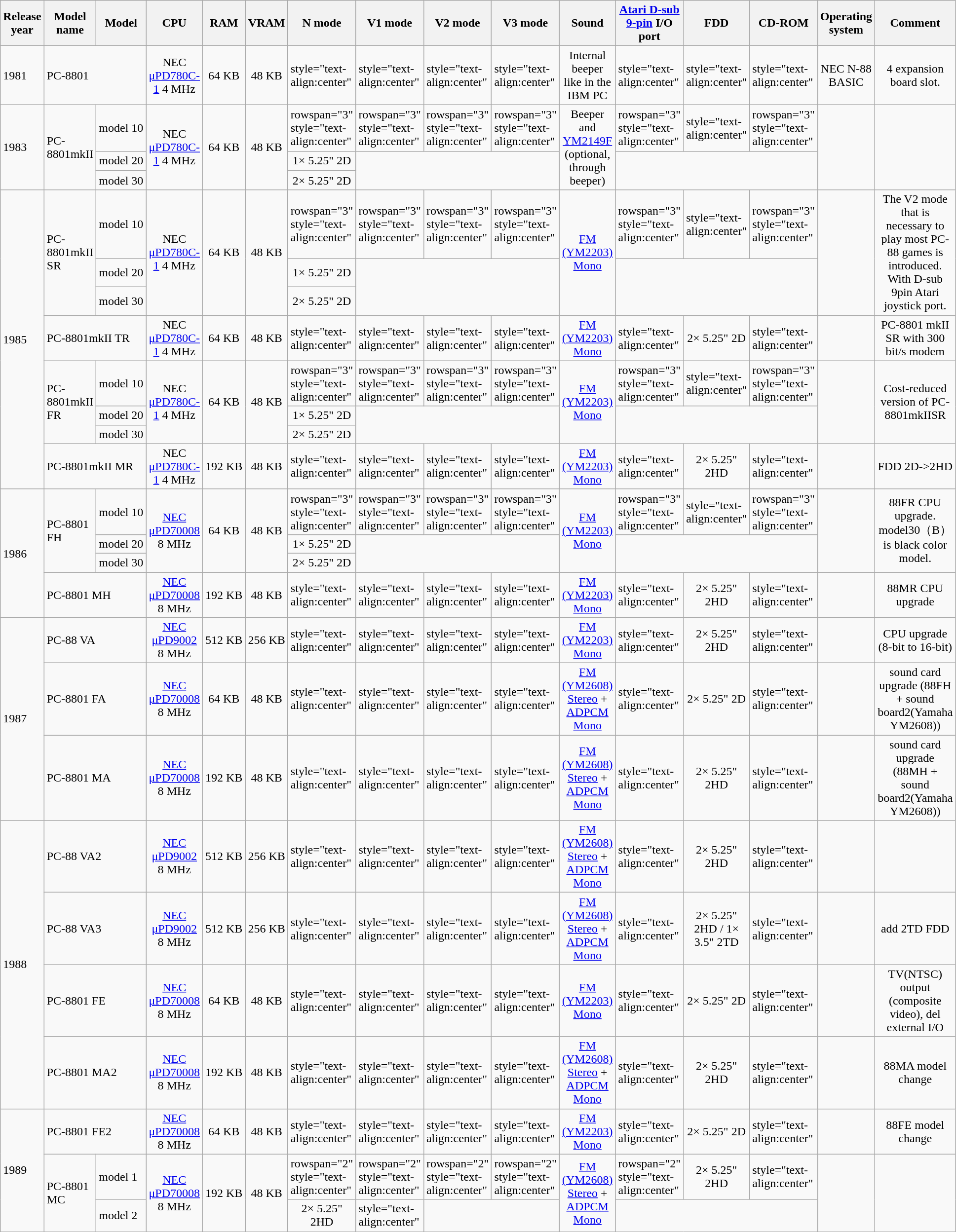<table class="wikitable">
<tr>
<th>Release year</th>
<th>Model name</th>
<th>Model</th>
<th>CPU</th>
<th>RAM</th>
<th>VRAM</th>
<th>N mode</th>
<th>V1 mode</th>
<th>V2 mode</th>
<th>V3 mode</th>
<th>Sound</th>
<th><a href='#'>Atari D-sub 9-pin</a> I/O port</th>
<th>FDD</th>
<th>CD-ROM</th>
<th>Operating system</th>
<th>Comment</th>
</tr>
<tr>
<td style="width:6%">1981</td>
<td colspan="2">PC-8801</td>
<td style="text-align:center">NEC <a href='#'>μPD780C-1</a> 4 MHz</td>
<td style="text-align:center">64 KB</td>
<td style="text-align:center">48 KB</td>
<td>style="text-align:center" </td>
<td>style="text-align:center" </td>
<td>style="text-align:center" </td>
<td>style="text-align:center" </td>
<td style="text-align:center">Internal beeper like in the IBM PC</td>
<td>style="text-align:center" </td>
<td>style="text-align:center" </td>
<td>style="text-align:center" </td>
<td style="text-align:center">NEC N-88 BASIC</td>
<td style="text-align:center">4 expansion board slot.</td>
</tr>
<tr>
<td rowspan="3">1983</td>
<td rowspan="3">PC-8801mkII</td>
<td>model 10</td>
<td rowspan="3" style="text-align:center">NEC <a href='#'>μPD780C-1</a> 4 MHz</td>
<td rowspan="3" style="text-align:center">64 KB</td>
<td rowspan="3" style="text-align:center">48 KB</td>
<td>rowspan="3" style="text-align:center" </td>
<td>rowspan="3" style="text-align:center" </td>
<td>rowspan="3" style="text-align:center" </td>
<td>rowspan="3" style="text-align:center" </td>
<td rowspan="3" style="text-align:center">Beeper and <a href='#'>YM2149F</a> (optional, through beeper) </td>
<td>rowspan="3" style="text-align:center" </td>
<td>style="text-align:center" </td>
<td>rowspan="3" style="text-align:center" </td>
<td rowspan="3" style="text-align:center"></td>
<td rowspan="3" style="text-align:center"></td>
</tr>
<tr>
<td>model 20</td>
<td style="text-align:center">1× 5.25" 2D</td>
</tr>
<tr>
<td>model 30</td>
<td style="text-align:center">2× 5.25" 2D</td>
</tr>
<tr>
<td rowspan="8">1985</td>
<td rowspan="3">PC-8801mkII SR</td>
<td>model 10</td>
<td rowspan="3" style="text-align:center">NEC <a href='#'>μPD780C-1</a> 4 MHz</td>
<td rowspan="3" style="text-align:center">64 KB</td>
<td rowspan="3" style="text-align:center">48 KB</td>
<td>rowspan="3" style="text-align:center" </td>
<td>rowspan="3" style="text-align:center" </td>
<td>rowspan="3" style="text-align:center" </td>
<td>rowspan="3" style="text-align:center" </td>
<td rowspan="3" style="text-align:center"><a href='#'>FM (YM2203)</a> <a href='#'>Mono</a></td>
<td>rowspan="3" style="text-align:center" </td>
<td>style="text-align:center" </td>
<td>rowspan="3" style="text-align:center" </td>
<td rowspan="3" style="text-align:center"></td>
<td rowspan="3" style="text-align:center">The V2 mode that is necessary to play most PC-88 games is introduced.<br>With D-sub 9pin Atari joystick port.</td>
</tr>
<tr>
<td>model 20</td>
<td style="text-align:center">1× 5.25" 2D</td>
</tr>
<tr>
<td>model 30</td>
<td style="text-align:center">2× 5.25" 2D</td>
</tr>
<tr>
<td colspan="2">PC-8801mkII TR</td>
<td style="text-align:center">NEC <a href='#'>μPD780C-1</a> 4 MHz</td>
<td style="text-align:center">64 KB</td>
<td style="text-align:center">48 KB</td>
<td>style="text-align:center" </td>
<td>style="text-align:center" </td>
<td>style="text-align:center" </td>
<td>style="text-align:center" </td>
<td style="text-align:center"><a href='#'>FM (YM2203)</a> <a href='#'>Mono</a></td>
<td>style="text-align:center" </td>
<td style="text-align:center">2× 5.25" 2D</td>
<td>style="text-align:center" </td>
<td style="text-align:center"></td>
<td style="text-align:center">PC-8801 mkII SR with 300 bit/s modem</td>
</tr>
<tr>
<td rowspan="3">PC-8801mkII FR</td>
<td>model 10</td>
<td rowspan="3" style="text-align:center">NEC <a href='#'>μPD780C-1</a> 4 MHz</td>
<td rowspan="3" style="text-align:center">64 KB</td>
<td rowspan="3" style="text-align:center">48 KB</td>
<td>rowspan="3" style="text-align:center" </td>
<td>rowspan="3" style="text-align:center" </td>
<td>rowspan="3" style="text-align:center" </td>
<td>rowspan="3" style="text-align:center" </td>
<td rowspan="3" style="text-align:center"><a href='#'>FM (YM2203)</a> <a href='#'>Mono</a></td>
<td>rowspan="3" style="text-align:center" </td>
<td>style="text-align:center" </td>
<td>rowspan="3" style="text-align:center" </td>
<td rowspan="3" style="text-align:center"></td>
<td rowspan="3" style="text-align:center">Cost-reduced version of PC-8801mkIISR</td>
</tr>
<tr>
<td>model 20</td>
<td style="text-align:center">1× 5.25" 2D</td>
</tr>
<tr>
<td>model 30</td>
<td style="text-align:center">2× 5.25" 2D</td>
</tr>
<tr>
<td colspan="2">PC-8801mkII MR</td>
<td style="text-align:center">NEC <a href='#'>μPD780C-1</a> 4 MHz</td>
<td style="text-align:center">192 KB</td>
<td style="text-align:center">48 KB</td>
<td>style="text-align:center" </td>
<td>style="text-align:center" </td>
<td>style="text-align:center" </td>
<td>style="text-align:center" </td>
<td style="text-align:center"><a href='#'>FM (YM2203)</a> <a href='#'>Mono</a></td>
<td>style="text-align:center" </td>
<td style="text-align:center">2× 5.25" 2HD</td>
<td>style="text-align:center" </td>
<td style="text-align:center"></td>
<td style="text-align:center">FDD 2D->2HD</td>
</tr>
<tr>
<td rowspan="4">1986</td>
<td rowspan="3">PC-8801 FH</td>
<td>model 10</td>
<td rowspan="3" style="text-align:center"><a href='#'>NEC μPD70008</a> 8 MHz</td>
<td rowspan="3" style="text-align:center">64 KB</td>
<td rowspan="3" style="text-align:center">48 KB</td>
<td>rowspan="3" style="text-align:center" </td>
<td>rowspan="3" style="text-align:center" </td>
<td>rowspan="3" style="text-align:center" </td>
<td>rowspan="3" style="text-align:center" </td>
<td rowspan="3" style="text-align:center"><a href='#'>FM (YM2203)</a> <a href='#'>Mono</a></td>
<td>rowspan="3" style="text-align:center" </td>
<td>style="text-align:center" </td>
<td>rowspan="3" style="text-align:center" </td>
<td rowspan="3" style="text-align:center"></td>
<td rowspan="3" style="text-align:center">88FR CPU upgrade.<br>model30（B）is black color model.</td>
</tr>
<tr>
<td>model 20</td>
<td style="text-align:center">1× 5.25" 2D</td>
</tr>
<tr>
<td>model 30</td>
<td style="text-align:center">2× 5.25" 2D</td>
</tr>
<tr>
<td colspan="2">PC-8801 MH</td>
<td style="text-align:center"><a href='#'>NEC μPD70008</a> 8 MHz</td>
<td style="text-align:center">192 KB</td>
<td style="text-align:center">48 KB</td>
<td>style="text-align:center" </td>
<td>style="text-align:center" </td>
<td>style="text-align:center" </td>
<td>style="text-align:center" </td>
<td style="text-align:center"><a href='#'>FM (YM2203)</a> <a href='#'>Mono</a></td>
<td>style="text-align:center" </td>
<td style="text-align:center">2× 5.25" 2HD</td>
<td>style="text-align:center" </td>
<td style="text-align:center"></td>
<td style="text-align:center">88MR CPU upgrade</td>
</tr>
<tr>
<td rowspan="3">1987</td>
<td colspan="2">PC-88 VA</td>
<td style="text-align:center"><a href='#'>NEC μPD9002</a> 8 MHz</td>
<td style="text-align:center">512 KB</td>
<td style="text-align:center">256 KB</td>
<td>style="text-align:center" </td>
<td>style="text-align:center" </td>
<td>style="text-align:center" </td>
<td>style="text-align:center" </td>
<td style="text-align:center"><a href='#'>FM (YM2203)</a> <a href='#'>Mono</a></td>
<td>style="text-align:center" </td>
<td style="text-align:center">2× 5.25" 2HD</td>
<td>style="text-align:center" </td>
<td style="text-align:center"></td>
<td style="text-align:center">CPU upgrade (8-bit to 16-bit)</td>
</tr>
<tr>
<td colspan="2">PC-8801 FA</td>
<td style="text-align:center"><a href='#'>NEC μPD70008</a> 8 MHz</td>
<td style="text-align:center">64 KB</td>
<td style="text-align:center">48 KB</td>
<td>style="text-align:center" </td>
<td>style="text-align:center" </td>
<td>style="text-align:center" </td>
<td>style="text-align:center" </td>
<td style="text-align:center"><a href='#'>FM (YM2608)</a> <a href='#'>Stereo</a> + <a href='#'>ADPCM</a> <a href='#'>Mono</a></td>
<td>style="text-align:center" </td>
<td style="text-align:center">2× 5.25" 2D</td>
<td>style="text-align:center" </td>
<td style="text-align:center"></td>
<td style="text-align:center">sound card upgrade (88FH + sound board2(Yamaha YM2608))</td>
</tr>
<tr>
<td colspan="2">PC-8801 MA</td>
<td style="text-align:center"><a href='#'>NEC μPD70008</a> 8 MHz</td>
<td style="text-align:center">192 KB</td>
<td style="text-align:center">48 KB</td>
<td>style="text-align:center" </td>
<td>style="text-align:center" </td>
<td>style="text-align:center" </td>
<td>style="text-align:center" </td>
<td style="text-align:center"><a href='#'>FM (YM2608)</a> <a href='#'>Stereo</a> + <a href='#'>ADPCM</a> <a href='#'>Mono</a></td>
<td>style="text-align:center" </td>
<td style="text-align:center">2× 5.25" 2HD</td>
<td>style="text-align:center" </td>
<td style="text-align:center"></td>
<td style="text-align:center">sound card upgrade (88MH  + sound board2(Yamaha YM2608))</td>
</tr>
<tr>
<td rowspan="4">1988</td>
<td colspan="2">PC-88 VA2</td>
<td style="text-align:center"><a href='#'>NEC μPD9002</a> 8 MHz</td>
<td style="text-align:center">512 KB</td>
<td style="text-align:center">256 KB</td>
<td>style="text-align:center" </td>
<td>style="text-align:center" </td>
<td>style="text-align:center" </td>
<td>style="text-align:center" </td>
<td style="text-align:center"><a href='#'>FM (YM2608)</a> <a href='#'>Stereo</a> + <a href='#'>ADPCM</a> <a href='#'>Mono</a></td>
<td>style="text-align:center" </td>
<td style="text-align:center">2× 5.25" 2HD</td>
<td>style="text-align:center" </td>
<td style="text-align:center"></td>
<td style="text-align:center"></td>
</tr>
<tr>
<td colspan="2">PC-88 VA3</td>
<td style="text-align:center"><a href='#'>NEC μPD9002</a> 8 MHz</td>
<td style="text-align:center">512 KB</td>
<td style="text-align:center">256 KB</td>
<td>style="text-align:center" </td>
<td>style="text-align:center" </td>
<td>style="text-align:center" </td>
<td>style="text-align:center" </td>
<td style="text-align:center"><a href='#'>FM (YM2608)</a> <a href='#'>Stereo</a> + <a href='#'>ADPCM</a> <a href='#'>Mono</a></td>
<td>style="text-align:center" </td>
<td style="text-align:center">2× 5.25" 2HD / 1× 3.5" 2TD</td>
<td>style="text-align:center" </td>
<td style="text-align:center"></td>
<td style="text-align:center">add 2TD FDD</td>
</tr>
<tr>
<td colspan="2">PC-8801 FE</td>
<td style="text-align:center"><a href='#'>NEC μPD70008</a> 8 MHz</td>
<td style="text-align:center">64 KB</td>
<td style="text-align:center">48 KB</td>
<td>style="text-align:center" </td>
<td>style="text-align:center" </td>
<td>style="text-align:center" </td>
<td>style="text-align:center" </td>
<td style="text-align:center"><a href='#'>FM (YM2203)</a> <a href='#'>Mono</a></td>
<td>style="text-align:center" </td>
<td style="text-align:center">2× 5.25" 2D</td>
<td>style="text-align:center" </td>
<td style="text-align:center"></td>
<td style="text-align:center">TV(NTSC) output (composite video), del external I/O</td>
</tr>
<tr>
<td colspan="2">PC-8801 MA2</td>
<td style="text-align:center"><a href='#'>NEC μPD70008</a> 8 MHz</td>
<td style="text-align:center">192 KB</td>
<td style="text-align:center">48 KB</td>
<td>style="text-align:center" </td>
<td>style="text-align:center" </td>
<td>style="text-align:center" </td>
<td>style="text-align:center" </td>
<td style="text-align:center"><a href='#'>FM (YM2608)</a> <a href='#'>Stereo</a> + <a href='#'>ADPCM</a> <a href='#'>Mono</a></td>
<td>style="text-align:center" </td>
<td style="text-align:center">2× 5.25" 2HD</td>
<td>style="text-align:center" </td>
<td style="text-align:center"></td>
<td style="text-align:center">88MA model change</td>
</tr>
<tr>
<td rowspan="3">1989</td>
<td colspan="2">PC-8801 FE2</td>
<td style="text-align:center"><a href='#'>NEC μPD70008</a> 8 MHz</td>
<td style="text-align:center">64 KB</td>
<td style="text-align:center">48 KB</td>
<td>style="text-align:center" </td>
<td>style="text-align:center" </td>
<td>style="text-align:center" </td>
<td>style="text-align:center" </td>
<td style="text-align:center"><a href='#'>FM (YM2203)</a> <a href='#'>Mono</a></td>
<td>style="text-align:center" </td>
<td style="text-align:center">2× 5.25" 2D</td>
<td>style="text-align:center" </td>
<td style="text-align:center"></td>
<td style="text-align:center">88FE model change</td>
</tr>
<tr>
<td rowspan="2">PC-8801 MC</td>
<td>model 1</td>
<td rowspan="2" style="text-align:center"><a href='#'>NEC μPD70008</a> 8 MHz</td>
<td rowspan="2" style="text-align:center">192 KB</td>
<td rowspan="2" style="text-align:center">48 KB</td>
<td>rowspan="2" style="text-align:center" </td>
<td>rowspan="2" style="text-align:center" </td>
<td>rowspan="2" style="text-align:center" </td>
<td>rowspan="2" style="text-align:center" </td>
<td rowspan="2" style="text-align:center"><a href='#'>FM (YM2608)</a> <a href='#'>Stereo</a> + <a href='#'>ADPCM</a> <a href='#'>Mono</a></td>
<td>rowspan="2" style="text-align:center" </td>
<td style="text-align:center">2× 5.25" 2HD</td>
<td>style="text-align:center" </td>
<td rowspan="2" style="text-align:center"></td>
<td rowspan="2" style="text-align:center"></td>
</tr>
<tr>
<td>model 2</td>
<td style="text-align:center">2× 5.25" 2HD</td>
<td>style="text-align:center" </td>
</tr>
</table>
